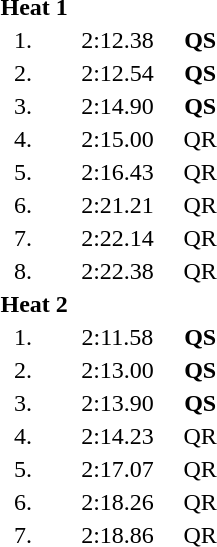<table style="text-align:center">
<tr>
<td colspan=4 align=left><strong>Heat 1</strong></td>
</tr>
<tr>
<td width=30>1.</td>
<td align=left></td>
<td width=80>2:12.38</td>
<td><strong>QS</strong></td>
</tr>
<tr>
<td>2.</td>
<td align=left></td>
<td>2:12.54</td>
<td><strong>QS</strong></td>
</tr>
<tr>
<td>3.</td>
<td align=left></td>
<td>2:14.90</td>
<td><strong>QS</strong></td>
</tr>
<tr>
<td>4.</td>
<td align=left></td>
<td>2:15.00</td>
<td>QR</td>
</tr>
<tr>
<td>5.</td>
<td align=left></td>
<td>2:16.43</td>
<td>QR</td>
</tr>
<tr>
<td>6.</td>
<td align=left></td>
<td>2:21.21</td>
<td>QR</td>
</tr>
<tr>
<td>7.</td>
<td align=left></td>
<td>2:22.14</td>
<td>QR</td>
</tr>
<tr>
<td>8.</td>
<td align=left></td>
<td>2:22.38</td>
<td>QR</td>
</tr>
<tr>
<td colspan=4 align=left><strong>Heat 2</strong></td>
</tr>
<tr>
<td>1.</td>
<td align=left></td>
<td>2:11.58</td>
<td><strong>QS</strong></td>
</tr>
<tr>
<td>2.</td>
<td align=left></td>
<td>2:13.00</td>
<td><strong>QS</strong></td>
</tr>
<tr>
<td>3.</td>
<td align=left></td>
<td>2:13.90</td>
<td><strong>QS</strong></td>
</tr>
<tr>
<td>4.</td>
<td align=left></td>
<td>2:14.23</td>
<td>QR</td>
</tr>
<tr>
<td>5.</td>
<td align=left></td>
<td>2:17.07</td>
<td>QR</td>
</tr>
<tr>
<td>6.</td>
<td align=left></td>
<td>2:18.26</td>
<td>QR</td>
</tr>
<tr>
<td>7.</td>
<td align=left></td>
<td>2:18.86</td>
<td>QR</td>
</tr>
</table>
